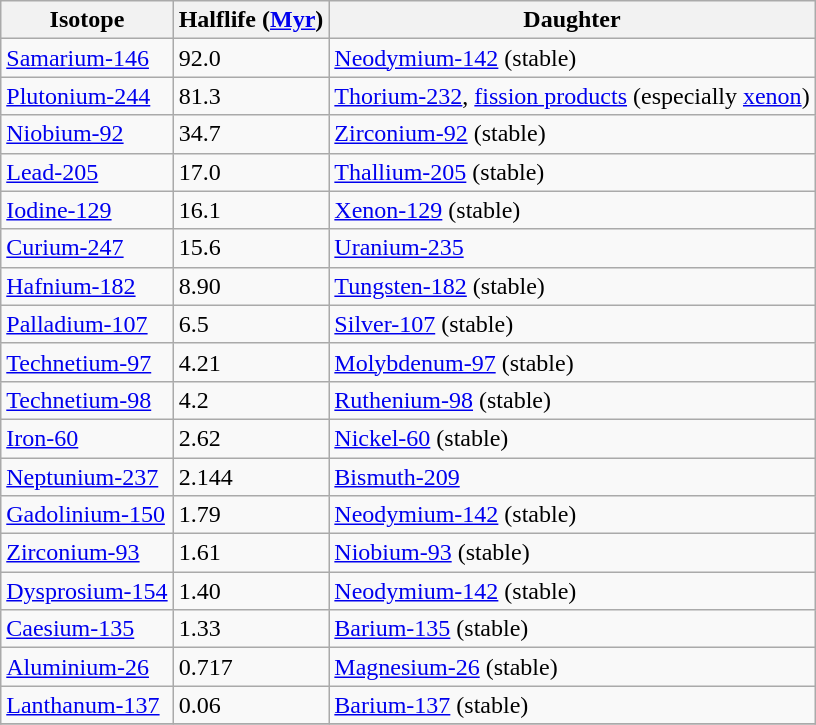<table class="wikitable">
<tr>
<th>Isotope</th>
<th>Halflife (<a href='#'>Myr</a>)</th>
<th>Daughter</th>
</tr>
<tr>
<td><a href='#'>Samarium-146</a></td>
<td>92.0</td>
<td><a href='#'>Neodymium-142</a> (stable)</td>
</tr>
<tr>
<td><a href='#'>Plutonium-244</a></td>
<td>81.3</td>
<td><a href='#'>Thorium-232</a>, <a href='#'>fission products</a> (especially <a href='#'>xenon</a>)</td>
</tr>
<tr>
<td><a href='#'>Niobium-92</a></td>
<td>34.7</td>
<td><a href='#'>Zirconium-92</a> (stable)</td>
</tr>
<tr>
<td><a href='#'>Lead-205</a></td>
<td>17.0</td>
<td><a href='#'>Thallium-205</a> (stable)</td>
</tr>
<tr>
<td><a href='#'>Iodine-129</a></td>
<td>16.1</td>
<td><a href='#'>Xenon-129</a> (stable)</td>
</tr>
<tr>
<td><a href='#'>Curium-247</a></td>
<td>15.6</td>
<td><a href='#'>Uranium-235</a></td>
</tr>
<tr>
<td><a href='#'>Hafnium-182</a></td>
<td>8.90</td>
<td><a href='#'>Tungsten-182</a> (stable)</td>
</tr>
<tr>
<td><a href='#'>Palladium-107</a></td>
<td>6.5</td>
<td><a href='#'>Silver-107</a> (stable)</td>
</tr>
<tr>
<td><a href='#'>Technetium-97</a></td>
<td>4.21</td>
<td><a href='#'>Molybdenum-97</a> (stable)</td>
</tr>
<tr>
<td><a href='#'>Technetium-98</a></td>
<td>4.2</td>
<td><a href='#'>Ruthenium-98</a> (stable)</td>
</tr>
<tr>
<td><a href='#'>Iron-60</a></td>
<td>2.62</td>
<td><a href='#'>Nickel-60</a> (stable)</td>
</tr>
<tr>
<td><a href='#'>Neptunium-237</a></td>
<td>2.144</td>
<td><a href='#'>Bismuth-209</a></td>
</tr>
<tr>
<td><a href='#'>Gadolinium-150</a></td>
<td>1.79</td>
<td><a href='#'>Neodymium-142</a> (stable)</td>
</tr>
<tr>
<td><a href='#'>Zirconium-93</a></td>
<td>1.61</td>
<td><a href='#'>Niobium-93</a> (stable)</td>
</tr>
<tr>
<td><a href='#'>Dysprosium-154</a></td>
<td>1.40</td>
<td><a href='#'>Neodymium-142</a> (stable)</td>
</tr>
<tr>
<td><a href='#'>Caesium-135</a></td>
<td>1.33</td>
<td><a href='#'>Barium-135</a> (stable)</td>
</tr>
<tr>
<td><a href='#'>Aluminium-26</a></td>
<td>0.717</td>
<td><a href='#'>Magnesium-26</a> (stable)</td>
</tr>
<tr>
<td><a href='#'>Lanthanum-137</a></td>
<td>0.06</td>
<td><a href='#'>Barium-137</a> (stable)</td>
</tr>
<tr>
</tr>
</table>
